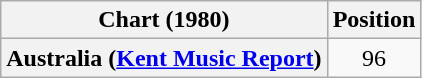<table class="wikitable sortable plainrowheaders" style="text-align:center">
<tr>
<th>Chart (1980)</th>
<th>Position</th>
</tr>
<tr>
<th scope="row">Australia (<a href='#'>Kent Music Report</a>)</th>
<td>96</td>
</tr>
</table>
